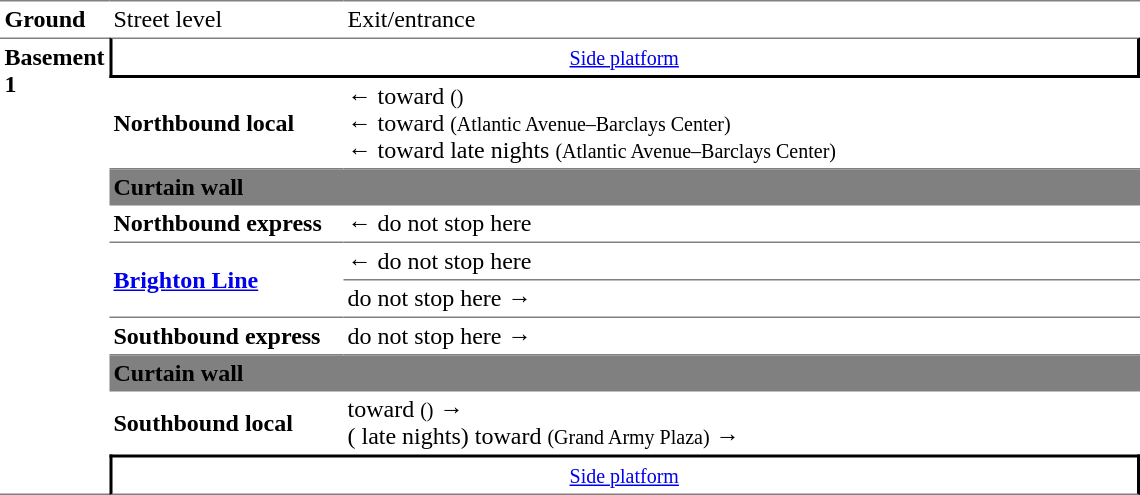<table table border=0 cellspacing=0 cellpadding=3>
<tr>
<td style="border-top:solid 1px gray;" width=50><strong>Ground</strong></td>
<td style="border-top:solid 1px gray;" width=150>Street level</td>
<td style="border-top:solid 1px gray;" width=525>Exit/entrance</td>
</tr>
<tr>
<td style="border-top:solid 1px gray;border-bottom:solid 1px gray;" rowspan=10 valign=top><strong>Basement 1</strong></td>
<td style="border-top:solid 1px gray;border-right:solid 2px black;border-left:solid 2px black;border-bottom:solid 2px black;text-align:center;" colspan=2><small><a href='#'>Side platform</a></small></td>
</tr>
<tr>
<td style="border-bottom:solid 1px gray;"><span><strong>Northbound local</strong></span></td>
<td style="border-bottom:solid 1px gray;">←  toward  <small>()</small><br>←  toward  <small>(Atlantic Avenue–Barclays Center)</small><br>←  toward  late nights <small>(Atlantic Avenue–Barclays Center)</small></td>
</tr>
<tr bgcolor="grey">
<td colspan=2><strong>Curtain wall</strong></td>
</tr>
<tr>
<td style="border-bottom:solid 1px gray;"><span><strong>Northbound express</strong></span></td>
<td style="border-bottom:solid 1px gray;">←  do not stop here</td>
</tr>
<tr>
<td style="border-bottom:solid 1px gray;" rowspan=2><strong><a href='#'>Brighton Line</a></strong></td>
<td style="border-bottom:solid 1px gray;">←  do not stop here</td>
</tr>
<tr>
<td style="border-bottom:solid 1px gray;">  do not stop here →</td>
</tr>
<tr>
<td style="border-bottom:solid 1px gray;"><span><strong>Southbound express</strong></span></td>
<td style="border-bottom:solid 1px gray;">  do not stop here →</td>
</tr>
<tr bgcolor="grey">
<td colspan=2><strong>Curtain wall</strong></td>
</tr>
<tr>
<td><span><strong>Southbound local</strong></span></td>
<td>  toward  <small>()</small> →<br>  ( late nights) toward  <small>(Grand Army Plaza)</small> →</td>
</tr>
<tr>
<td style="border-bottom:solid 1px gray;border-top:solid 2px black;border-right:solid 2px black;border-left:solid 2px black;text-align:center;" colspan=2><small><a href='#'>Side platform</a></small></td>
</tr>
</table>
